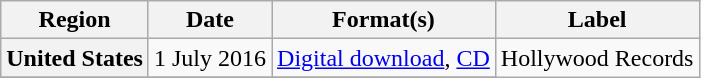<table class="wikitable plainrowheaders">
<tr>
<th scope="col">Region</th>
<th scope="col">Date</th>
<th scope="col">Format(s)</th>
<th scope="col">Label</th>
</tr>
<tr>
<th scope="row">United States</th>
<td>1 July 2016</td>
<td><a href='#'>Digital download</a>, <a href='#'>CD</a></td>
<td rowspan="2">Hollywood Records</td>
</tr>
<tr>
</tr>
</table>
